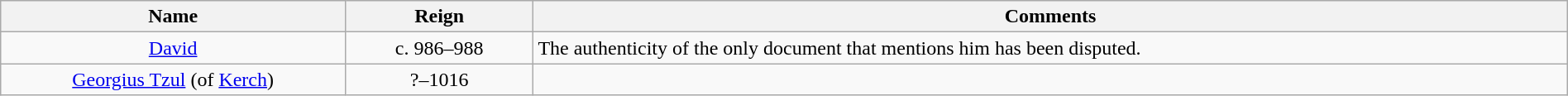<table style="width:100%;" class="wikitable">
<tr>
<th style="width:22%;">Name</th>
<th style="width:12%;">Reign</th>
<th>Comments</th>
</tr>
<tr>
<td align=center><a href='#'>David</a></td>
<td style="text-align:center;">c. 986–988</td>
<td align="left">The authenticity of the only document that mentions him has been disputed.</td>
</tr>
<tr>
<td align=center><a href='#'>Georgius Tzul</a> (of <a href='#'>Kerch</a>)</td>
<td style="text-align:center;">?–1016</td>
<td align="left"></td>
</tr>
</table>
